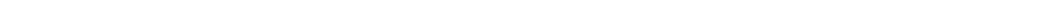<table style="width:88%; text-align:center;">
<tr style="color:white;">
<td style="background:"><strong>13</strong></td>
<td style="background:"><strong>2</strong></td>
<td style="background:"><strong>48</strong></td>
</tr>
</table>
